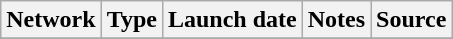<table class="wikitable sortable">
<tr>
<th>Network</th>
<th>Type</th>
<th>Launch date</th>
<th>Notes</th>
<th>Source</th>
</tr>
<tr>
</tr>
</table>
